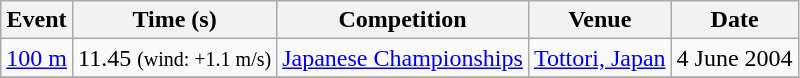<table class="wikitable" style=text-align:center>
<tr>
<th>Event</th>
<th>Time (s)</th>
<th>Competition</th>
<th>Venue</th>
<th>Date</th>
</tr>
<tr>
<td><a href='#'>100&nbsp;m</a></td>
<td>11.45 <small>(wind: +1.1 m/s)</small></td>
<td><a href='#'>Japanese Championships</a></td>
<td><a href='#'>Tottori, Japan</a></td>
<td>4 June 2004</td>
</tr>
<tr>
</tr>
</table>
